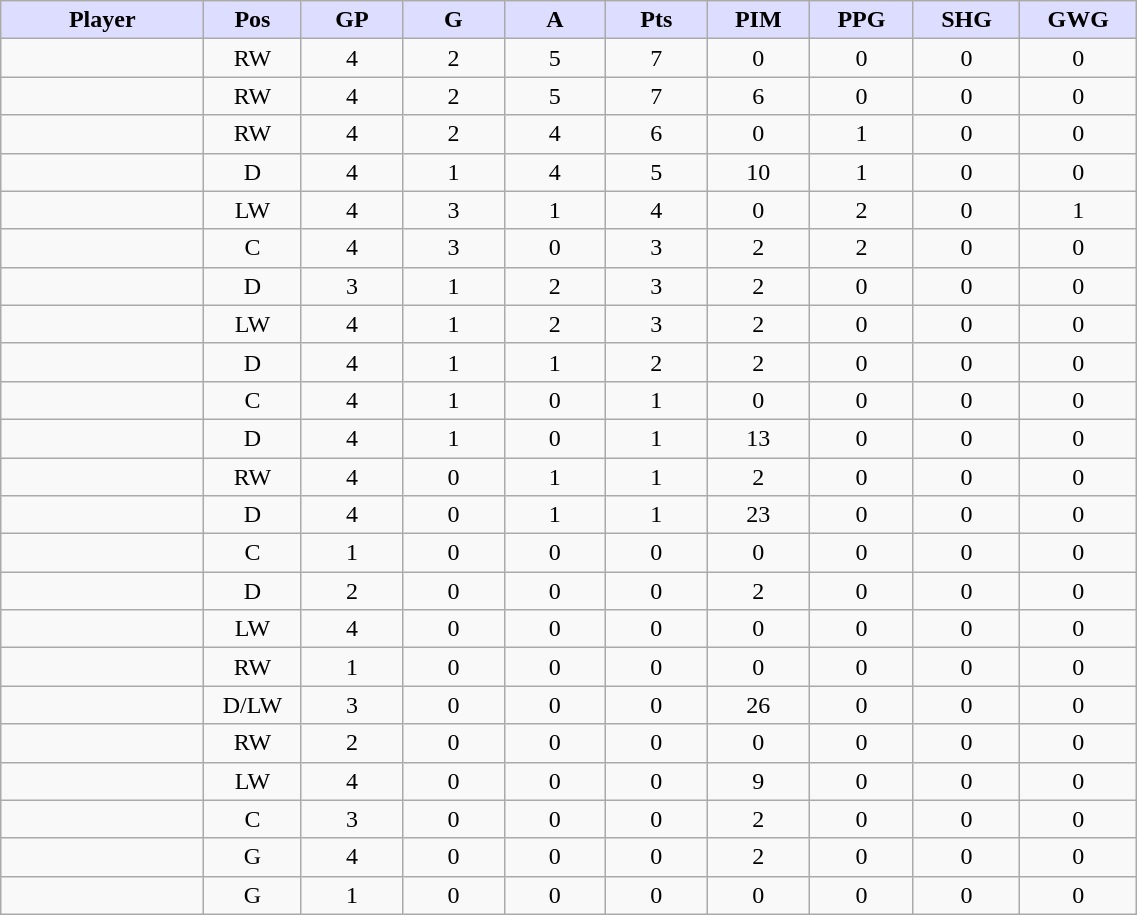<table style="width:60%;" class="wikitable sortable">
<tr style="text-align:center;">
<th style="background:#ddf; width:10%;">Player</th>
<th style="background:#ddf; width:3%;" title="Position">Pos</th>
<th style="background:#ddf; width:5%;" title="Games played">GP</th>
<th style="background:#ddf; width:5%;" title="Goals">G</th>
<th style="background:#ddf; width:5%;" title="Assists">A</th>
<th style="background:#ddf; width:5%;" title="Points">Pts</th>
<th style="background:#ddf; width:5%;" title="Penalties in Minutes">PIM</th>
<th style="background:#ddf; width:5%;" title="Power Play Goals">PPG</th>
<th style="background:#ddf; width:5%;" title="Short-handed Goals">SHG</th>
<th style="background:#ddf; width:5%;" title="Game-winning Goals">GWG</th>
</tr>
<tr style="text-align:center;">
<td style="text-align:right;"></td>
<td>RW</td>
<td>4</td>
<td>2</td>
<td>5</td>
<td>7</td>
<td>0</td>
<td>0</td>
<td>0</td>
<td>0</td>
</tr>
<tr style="text-align:center;">
<td style="text-align:right;"></td>
<td>RW</td>
<td>4</td>
<td>2</td>
<td>5</td>
<td>7</td>
<td>6</td>
<td>0</td>
<td>0</td>
<td>0</td>
</tr>
<tr style="text-align:center;">
<td style="text-align:right;"></td>
<td>RW</td>
<td>4</td>
<td>2</td>
<td>4</td>
<td>6</td>
<td>0</td>
<td>1</td>
<td>0</td>
<td>0</td>
</tr>
<tr style="text-align:center;">
<td style="text-align:right;"></td>
<td>D</td>
<td>4</td>
<td>1</td>
<td>4</td>
<td>5</td>
<td>10</td>
<td>1</td>
<td>0</td>
<td>0</td>
</tr>
<tr style="text-align:center;">
<td style="text-align:right;"></td>
<td>LW</td>
<td>4</td>
<td>3</td>
<td>1</td>
<td>4</td>
<td>0</td>
<td>2</td>
<td>0</td>
<td>1</td>
</tr>
<tr style="text-align:center;">
<td style="text-align:right;"></td>
<td>C</td>
<td>4</td>
<td>3</td>
<td>0</td>
<td>3</td>
<td>2</td>
<td>2</td>
<td>0</td>
<td>0</td>
</tr>
<tr style="text-align:center;">
<td style="text-align:right;"></td>
<td>D</td>
<td>3</td>
<td>1</td>
<td>2</td>
<td>3</td>
<td>2</td>
<td>0</td>
<td>0</td>
<td>0</td>
</tr>
<tr style="text-align:center;">
<td style="text-align:right;"></td>
<td>LW</td>
<td>4</td>
<td>1</td>
<td>2</td>
<td>3</td>
<td>2</td>
<td>0</td>
<td>0</td>
<td>0</td>
</tr>
<tr style="text-align:center;">
<td style="text-align:right;"></td>
<td>D</td>
<td>4</td>
<td>1</td>
<td>1</td>
<td>2</td>
<td>2</td>
<td>0</td>
<td>0</td>
<td>0</td>
</tr>
<tr style="text-align:center;">
<td style="text-align:right;"></td>
<td>C</td>
<td>4</td>
<td>1</td>
<td>0</td>
<td>1</td>
<td>0</td>
<td>0</td>
<td>0</td>
<td>0</td>
</tr>
<tr style="text-align:center;">
<td style="text-align:right;"></td>
<td>D</td>
<td>4</td>
<td>1</td>
<td>0</td>
<td>1</td>
<td>13</td>
<td>0</td>
<td>0</td>
<td>0</td>
</tr>
<tr style="text-align:center;">
<td style="text-align:right;"></td>
<td>RW</td>
<td>4</td>
<td>0</td>
<td>1</td>
<td>1</td>
<td>2</td>
<td>0</td>
<td>0</td>
<td>0</td>
</tr>
<tr style="text-align:center;">
<td style="text-align:right;"></td>
<td>D</td>
<td>4</td>
<td>0</td>
<td>1</td>
<td>1</td>
<td>23</td>
<td>0</td>
<td>0</td>
<td>0</td>
</tr>
<tr style="text-align:center;">
<td style="text-align:right;"></td>
<td>C</td>
<td>1</td>
<td>0</td>
<td>0</td>
<td>0</td>
<td>0</td>
<td>0</td>
<td>0</td>
<td>0</td>
</tr>
<tr style="text-align:center;">
<td style="text-align:right;"></td>
<td>D</td>
<td>2</td>
<td>0</td>
<td>0</td>
<td>0</td>
<td>2</td>
<td>0</td>
<td>0</td>
<td>0</td>
</tr>
<tr style="text-align:center;">
<td style="text-align:right;"></td>
<td>LW</td>
<td>4</td>
<td>0</td>
<td>0</td>
<td>0</td>
<td>0</td>
<td>0</td>
<td>0</td>
<td>0</td>
</tr>
<tr style="text-align:center;">
<td style="text-align:right;"></td>
<td>RW</td>
<td>1</td>
<td>0</td>
<td>0</td>
<td>0</td>
<td>0</td>
<td>0</td>
<td>0</td>
<td>0</td>
</tr>
<tr style="text-align:center;">
<td style="text-align:right;"></td>
<td>D/LW</td>
<td>3</td>
<td>0</td>
<td>0</td>
<td>0</td>
<td>26</td>
<td>0</td>
<td>0</td>
<td>0</td>
</tr>
<tr style="text-align:center;">
<td style="text-align:right;"></td>
<td>RW</td>
<td>2</td>
<td>0</td>
<td>0</td>
<td>0</td>
<td>0</td>
<td>0</td>
<td>0</td>
<td>0</td>
</tr>
<tr style="text-align:center;">
<td style="text-align:right;"></td>
<td>LW</td>
<td>4</td>
<td>0</td>
<td>0</td>
<td>0</td>
<td>9</td>
<td>0</td>
<td>0</td>
<td>0</td>
</tr>
<tr style="text-align:center;">
<td style="text-align:right;"></td>
<td>C</td>
<td>3</td>
<td>0</td>
<td>0</td>
<td>0</td>
<td>2</td>
<td>0</td>
<td>0</td>
<td>0</td>
</tr>
<tr style="text-align:center;">
<td style="text-align:right;"></td>
<td>G</td>
<td>4</td>
<td>0</td>
<td>0</td>
<td>0</td>
<td>2</td>
<td>0</td>
<td>0</td>
<td>0</td>
</tr>
<tr style="text-align:center;">
<td style="text-align:right;"></td>
<td>G</td>
<td>1</td>
<td>0</td>
<td>0</td>
<td>0</td>
<td>0</td>
<td>0</td>
<td>0</td>
<td>0</td>
</tr>
</table>
